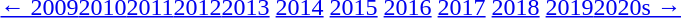<table id=toc class=toc summary=Contents>
<tr>
<th></th>
</tr>
<tr>
<td align=center><a href='#'>← 2009</a><a href='#'>2010</a><a href='#'>2011</a><a href='#'>2012</a><a href='#'>2013</a> <a href='#'>2014</a> <a href='#'>2015</a> <a href='#'>2016</a> <a href='#'>2017</a> <a href='#'>2018</a> <a href='#'>2019</a><a href='#'>2020s →</a></td>
</tr>
</table>
